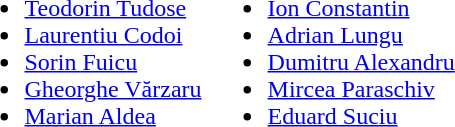<table>
<tr style="vertical-align:top">
<td><br><ul><li><a href='#'>Teodorin Tudose</a></li><li><a href='#'>Laurentiu Codoi</a></li><li><a href='#'>Sorin Fuicu</a></li><li><a href='#'>Gheorghe Vărzaru</a></li><li><a href='#'>Marian Aldea</a></li></ul></td>
<td><br><ul><li><a href='#'>Ion Constantin</a></li><li><a href='#'>Adrian Lungu</a></li><li><a href='#'>Dumitru Alexandru</a></li><li><a href='#'>Mircea Paraschiv</a></li><li><a href='#'>Eduard Suciu</a></li></ul></td>
</tr>
</table>
